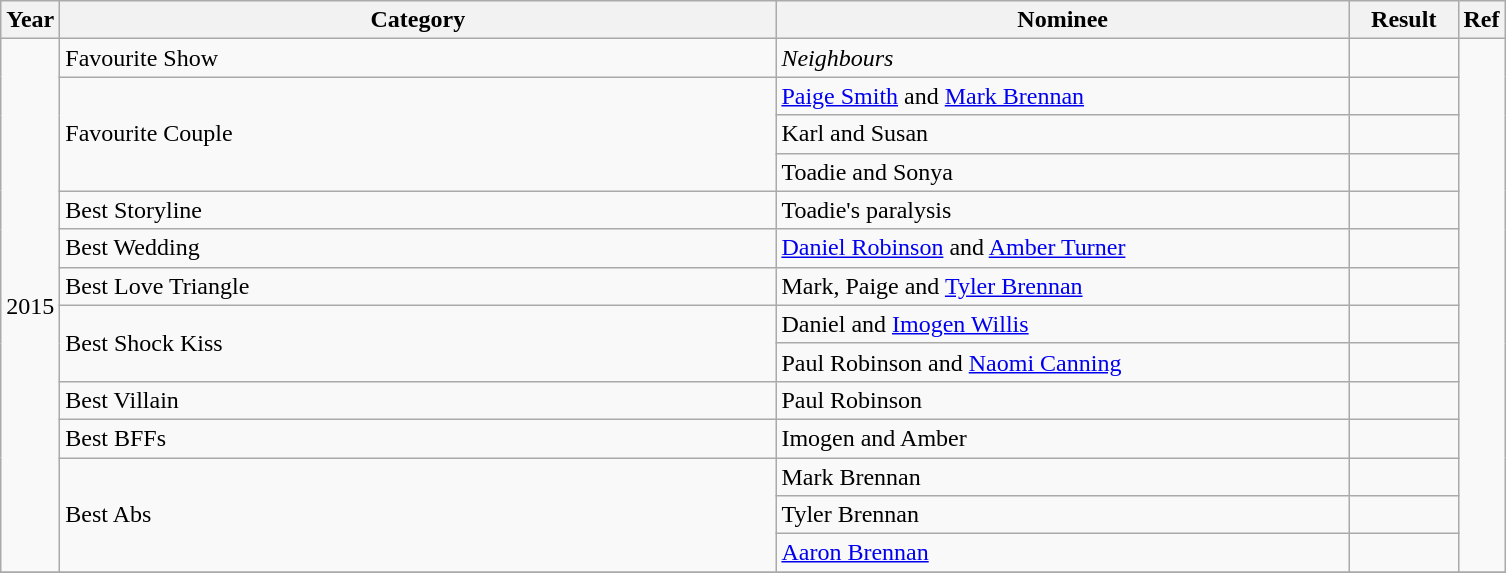<table class="wikitable">
<tr>
<th>Year</th>
<th width="470">Category</th>
<th width="375">Nominee</th>
<th width="65">Result</th>
<th>Ref</th>
</tr>
<tr>
<td rowspan="14">2015</td>
<td>Favourite Show</td>
<td><em>Neighbours</em></td>
<td></td>
<td rowspan="14"></td>
</tr>
<tr>
<td rowspan="3">Favourite Couple</td>
<td><a href='#'>Paige Smith</a> and <a href='#'>Mark Brennan</a></td>
<td></td>
</tr>
<tr>
<td>Karl and Susan</td>
<td></td>
</tr>
<tr>
<td>Toadie and Sonya</td>
<td></td>
</tr>
<tr>
<td>Best Storyline</td>
<td>Toadie's paralysis</td>
<td></td>
</tr>
<tr>
<td>Best Wedding</td>
<td><a href='#'>Daniel Robinson</a> and <a href='#'>Amber Turner</a></td>
<td></td>
</tr>
<tr>
<td>Best Love Triangle</td>
<td>Mark, Paige and <a href='#'>Tyler Brennan</a></td>
<td></td>
</tr>
<tr>
<td rowspan="2">Best Shock Kiss</td>
<td>Daniel and <a href='#'>Imogen Willis</a></td>
<td></td>
</tr>
<tr>
<td>Paul Robinson and <a href='#'>Naomi Canning</a></td>
<td></td>
</tr>
<tr>
<td>Best Villain</td>
<td>Paul Robinson</td>
<td></td>
</tr>
<tr>
<td>Best BFFs</td>
<td>Imogen and Amber</td>
<td></td>
</tr>
<tr>
<td rowspan="3">Best Abs</td>
<td>Mark Brennan</td>
<td></td>
</tr>
<tr>
<td>Tyler Brennan</td>
<td></td>
</tr>
<tr>
<td><a href='#'>Aaron Brennan</a></td>
<td></td>
</tr>
<tr>
</tr>
</table>
